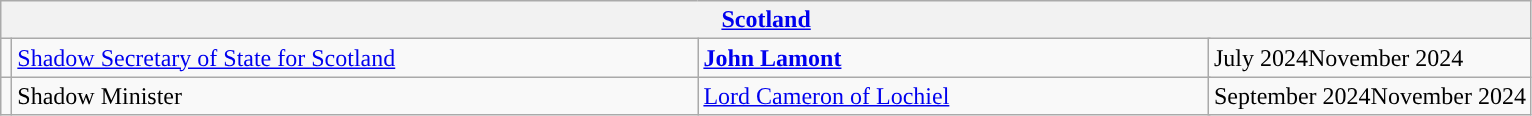<table class="wikitable">
<tr>
<th colspan="5"><a href='#'>Scotland</a></th>
</tr>
<tr>
<td style="background: "></td>
<td style="width: 450px;"><a href='#'>Shadow Secretary of State for Scotland</a></td>
<td colspan="2" style="width: 333px;"><strong><a href='#'>John Lamont</a></strong></td>
<td>July 2024November 2024</td>
</tr>
<tr>
<td style="background: "></td>
<td>Shadow Minister</td>
<td colspan="2"><a href='#'>Lord Cameron of Lochiel</a></td>
<td>September 2024November 2024</td>
</tr>
</table>
